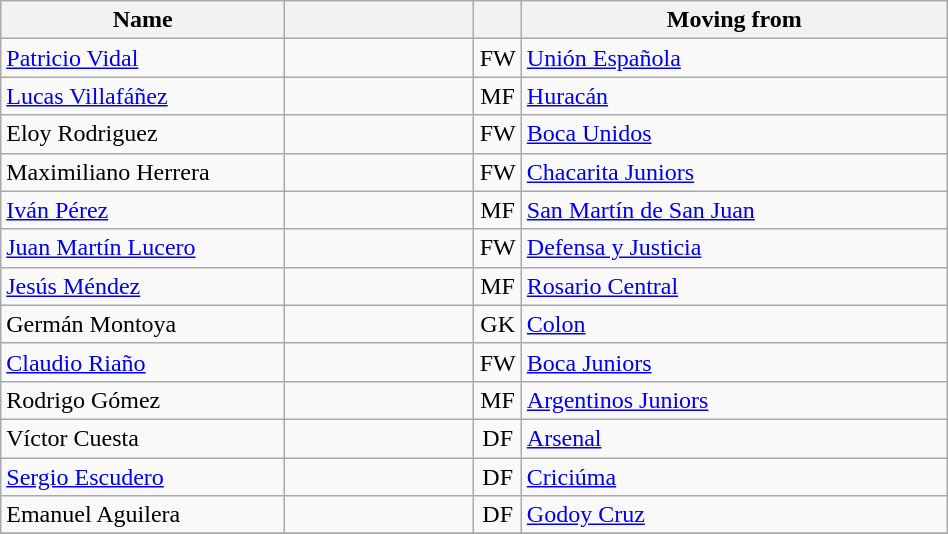<table class="wikitable" style="text-align: center; width:50%">
<tr>
<th width=30% align="center">Name</th>
<th width=20% align="center"></th>
<th width=5% align="center"></th>
<th width=50% align="center">Moving from</th>
</tr>
<tr>
<td align=left><a href='#'>Patricio Vidal</a></td>
<td></td>
<td>FW</td>
<td align=left> <a href='#'>Unión Española</a></td>
</tr>
<tr>
<td align=left><a href='#'>Lucas Villafáñez</a></td>
<td></td>
<td>MF</td>
<td align=left> <a href='#'>Huracán</a></td>
</tr>
<tr>
<td align=left>Eloy Rodriguez</td>
<td></td>
<td>FW</td>
<td align=left> <a href='#'>Boca Unidos</a></td>
</tr>
<tr>
<td align=left>Maximiliano Herrera</td>
<td></td>
<td>FW</td>
<td align=left> <a href='#'>Chacarita Juniors</a></td>
</tr>
<tr>
<td align=left><a href='#'>Iván Pérez</a></td>
<td></td>
<td>MF</td>
<td align=left> <a href='#'>San Martín de San Juan</a></td>
</tr>
<tr>
<td align=left><a href='#'>Juan Martín Lucero</a></td>
<td></td>
<td>FW</td>
<td align=left> <a href='#'>Defensa y Justicia</a></td>
</tr>
<tr>
<td align=left><a href='#'>Jesús Méndez</a></td>
<td></td>
<td>MF</td>
<td align=left> <a href='#'>Rosario Central</a></td>
</tr>
<tr>
<td align=left>Germán Montoya</td>
<td></td>
<td>GK</td>
<td align=left> <a href='#'>Colon</a></td>
</tr>
<tr>
<td align=left><a href='#'>Claudio Riaño</a></td>
<td></td>
<td>FW</td>
<td align=left> <a href='#'>Boca Juniors</a></td>
</tr>
<tr>
<td align=left>Rodrigo Gómez</td>
<td></td>
<td>MF</td>
<td align=left> <a href='#'>Argentinos Juniors</a></td>
</tr>
<tr>
<td align=left>Víctor Cuesta</td>
<td></td>
<td>DF</td>
<td align=left> <a href='#'>Arsenal</a></td>
</tr>
<tr>
<td align=left><a href='#'>Sergio Escudero</a></td>
<td></td>
<td>DF</td>
<td align=left> <a href='#'>Criciúma</a></td>
</tr>
<tr>
<td align=left>Emanuel Aguilera</td>
<td></td>
<td>DF</td>
<td align=left> <a href='#'>Godoy Cruz</a></td>
</tr>
<tr>
</tr>
</table>
